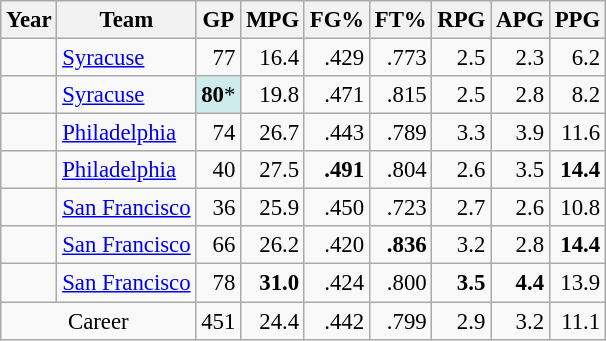<table class="wikitable sortable" style="font-size:95%; text-align:right;">
<tr>
<th>Year</th>
<th>Team</th>
<th>GP</th>
<th>MPG</th>
<th>FG%</th>
<th>FT%</th>
<th>RPG</th>
<th>APG</th>
<th>PPG</th>
</tr>
<tr>
<td style="text-align:left;"></td>
<td style="text-align:left;"><a href='#'>Syracuse</a></td>
<td>77</td>
<td>16.4</td>
<td>.429</td>
<td>.773</td>
<td>2.5</td>
<td>2.3</td>
<td>6.2</td>
</tr>
<tr>
<td style="text-align:left;"></td>
<td style="text-align:left;"><a href='#'>Syracuse</a></td>
<td style="background:#cfecec;"><strong>80</strong>*</td>
<td>19.8</td>
<td>.471</td>
<td>.815</td>
<td>2.5</td>
<td>2.8</td>
<td>8.2</td>
</tr>
<tr>
<td style="text-align:left;"></td>
<td style="text-align:left;"><a href='#'>Philadelphia</a></td>
<td>74</td>
<td>26.7</td>
<td>.443</td>
<td>.789</td>
<td>3.3</td>
<td>3.9</td>
<td>11.6</td>
</tr>
<tr>
<td style="text-align:left;"></td>
<td style="text-align:left;"><a href='#'>Philadelphia</a></td>
<td>40</td>
<td>27.5</td>
<td><strong>.491</strong></td>
<td>.804</td>
<td>2.6</td>
<td>3.5</td>
<td><strong>14.4</strong></td>
</tr>
<tr>
<td style="text-align:left;"></td>
<td style="text-align:left;"><a href='#'>San Francisco</a></td>
<td>36</td>
<td>25.9</td>
<td>.450</td>
<td>.723</td>
<td>2.7</td>
<td>2.6</td>
<td>10.8</td>
</tr>
<tr>
<td style="text-align:left;"></td>
<td style="text-align:left;"><a href='#'>San Francisco</a></td>
<td>66</td>
<td>26.2</td>
<td>.420</td>
<td><strong>.836</strong></td>
<td>3.2</td>
<td>2.8</td>
<td><strong>14.4</strong></td>
</tr>
<tr>
<td style="text-align:left;"></td>
<td style="text-align:left;"><a href='#'>San Francisco</a></td>
<td>78</td>
<td><strong>31.0</strong></td>
<td>.424</td>
<td>.800</td>
<td><strong>3.5</strong></td>
<td><strong>4.4</strong></td>
<td>13.9</td>
</tr>
<tr class="sortbottom">
<td style="text-align:center;" colspan="2">Career</td>
<td>451</td>
<td>24.4</td>
<td>.442</td>
<td>.799</td>
<td>2.9</td>
<td>3.2</td>
<td>11.1</td>
</tr>
</table>
